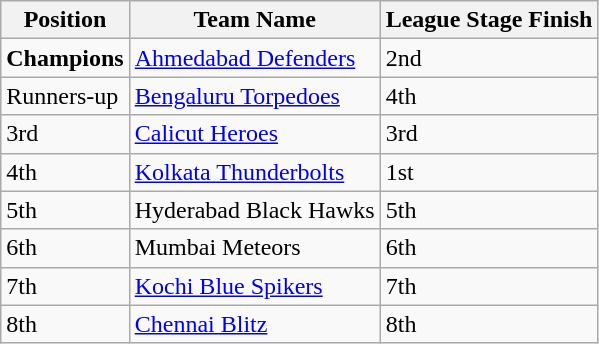<table class="wikitable">
<tr>
<th>Position</th>
<th>Team Name</th>
<th>League Stage Finish</th>
</tr>
<tr>
<td><strong>Champions</strong></td>
<td><a href='#'>Ahmedabad Defenders</a></td>
<td>2nd</td>
</tr>
<tr>
<td>Runners-up</td>
<td><a href='#'>Bengaluru Torpedoes</a></td>
<td>4th</td>
</tr>
<tr>
<td>3rd</td>
<td><a href='#'>Calicut Heroes</a></td>
<td>3rd</td>
</tr>
<tr>
<td>4th</td>
<td><a href='#'>Kolkata Thunderbolts</a></td>
<td>1st</td>
</tr>
<tr>
<td>5th</td>
<td>Hyderabad Black Hawks</td>
<td>5th</td>
</tr>
<tr>
<td>6th</td>
<td>Mumbai Meteors</td>
<td>6th</td>
</tr>
<tr>
<td>7th</td>
<td><a href='#'>Kochi Blue Spikers</a></td>
<td>7th</td>
</tr>
<tr>
<td>8th</td>
<td><a href='#'>Chennai Blitz</a></td>
<td>8th</td>
</tr>
</table>
